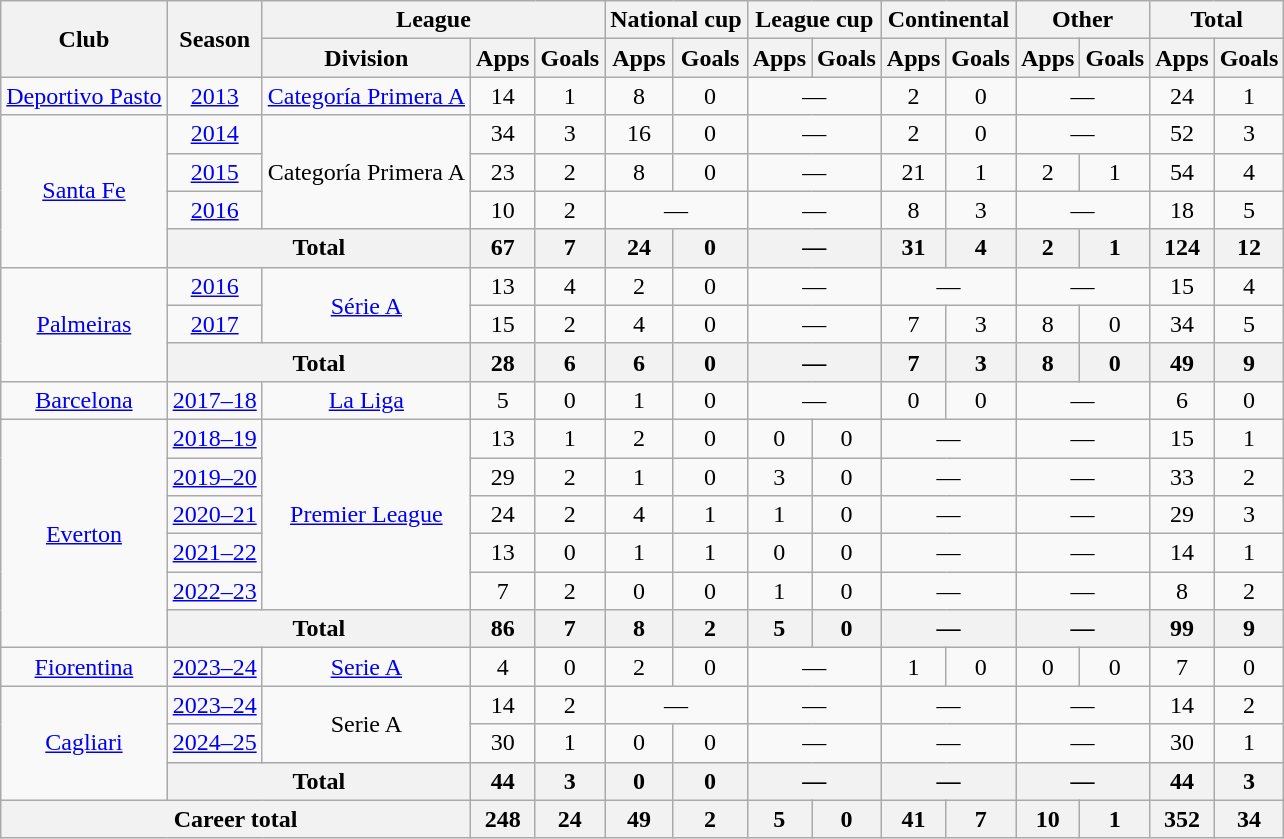<table class="wikitable" style="text-align:center">
<tr>
<th rowspan="2">Club</th>
<th rowspan="2">Season</th>
<th colspan="3">League</th>
<th colspan="2">National cup</th>
<th colspan="2">League cup</th>
<th colspan="2">Continental</th>
<th colspan="2">Other</th>
<th colspan="2">Total</th>
</tr>
<tr>
<th>Division</th>
<th>Apps</th>
<th>Goals</th>
<th>Apps</th>
<th>Goals</th>
<th>Apps</th>
<th>Goals</th>
<th>Apps</th>
<th>Goals</th>
<th>Apps</th>
<th>Goals</th>
<th>Apps</th>
<th>Goals</th>
</tr>
<tr>
<td><a href='#'>Deportivo Pasto</a></td>
<td><a href='#'>2013</a></td>
<td><a href='#'>Categoría Primera A</a></td>
<td>14</td>
<td>1</td>
<td>8</td>
<td>0</td>
<td colspan="2">—</td>
<td>2</td>
<td>0</td>
<td colspan="2">—</td>
<td>24</td>
<td>1</td>
</tr>
<tr>
<td rowspan="4"><a href='#'>Santa Fe</a></td>
<td><a href='#'>2014</a></td>
<td rowspan="3">Categoría Primera A</td>
<td>34</td>
<td>3</td>
<td>16</td>
<td>0</td>
<td colspan="2">—</td>
<td>2</td>
<td>0</td>
<td colspan="2">—</td>
<td>52</td>
<td>3</td>
</tr>
<tr>
<td><a href='#'>2015</a></td>
<td>23</td>
<td>2</td>
<td>8</td>
<td>0</td>
<td colspan="2">—</td>
<td>21</td>
<td>1</td>
<td>2</td>
<td>1</td>
<td>54</td>
<td>4</td>
</tr>
<tr>
<td><a href='#'>2016</a></td>
<td>10</td>
<td>2</td>
<td colspan="2">—</td>
<td colspan="2">—</td>
<td>8</td>
<td>3</td>
<td colspan="2">—</td>
<td>18</td>
<td>5</td>
</tr>
<tr>
<th colspan="2">Total</th>
<th>67</th>
<th>7</th>
<th>24</th>
<th>0</th>
<th colspan="2">—</th>
<th>31</th>
<th>4</th>
<th>2</th>
<th>1</th>
<th>124</th>
<th>12</th>
</tr>
<tr>
<td rowspan="3"><a href='#'>Palmeiras</a></td>
<td><a href='#'>2016</a></td>
<td rowspan="2"><a href='#'>Série A</a></td>
<td>13</td>
<td>4</td>
<td>2</td>
<td>0</td>
<td colspan="2">—</td>
<td colspan="2">—</td>
<td colspan="2">—</td>
<td>15</td>
<td>4</td>
</tr>
<tr>
<td><a href='#'>2017</a></td>
<td>15</td>
<td>2</td>
<td>4</td>
<td>0</td>
<td colspan="2">—</td>
<td>7</td>
<td>3</td>
<td>8</td>
<td>0</td>
<td>34</td>
<td>5</td>
</tr>
<tr>
<th colspan="2">Total</th>
<th>28</th>
<th>6</th>
<th>6</th>
<th>0</th>
<th colspan="2">—</th>
<th>7</th>
<th>3</th>
<th>8</th>
<th>0</th>
<th>49</th>
<th>9</th>
</tr>
<tr>
<td><a href='#'>Barcelona</a></td>
<td><a href='#'>2017–18</a></td>
<td><a href='#'>La Liga</a></td>
<td>5</td>
<td>0</td>
<td>1</td>
<td>0</td>
<td colspan="2">—</td>
<td>0</td>
<td>0</td>
<td colspan="2">—</td>
<td>6</td>
<td>0</td>
</tr>
<tr>
<td rowspan="6"><a href='#'>Everton</a></td>
<td><a href='#'>2018–19</a></td>
<td rowspan="5"><a href='#'>Premier League</a></td>
<td>13</td>
<td>1</td>
<td>2</td>
<td>0</td>
<td>0</td>
<td>0</td>
<td colspan="2">—</td>
<td colspan="2">—</td>
<td>15</td>
<td>1</td>
</tr>
<tr>
<td><a href='#'>2019–20</a></td>
<td>29</td>
<td>2</td>
<td>1</td>
<td>0</td>
<td>3</td>
<td>0</td>
<td colspan="2">—</td>
<td colspan="2">—</td>
<td>33</td>
<td>2</td>
</tr>
<tr>
<td><a href='#'>2020–21</a></td>
<td>24</td>
<td>2</td>
<td>4</td>
<td>1</td>
<td>1</td>
<td>0</td>
<td colspan="2">—</td>
<td colspan="2">—</td>
<td>29</td>
<td>3</td>
</tr>
<tr>
<td><a href='#'>2021–22</a></td>
<td>13</td>
<td>0</td>
<td>1</td>
<td>1</td>
<td>0</td>
<td>0</td>
<td colspan="2">—</td>
<td colspan="2">—</td>
<td>14</td>
<td>1</td>
</tr>
<tr>
<td><a href='#'>2022–23</a></td>
<td>7</td>
<td>2</td>
<td>0</td>
<td>0</td>
<td>1</td>
<td>0</td>
<td colspan="2">—</td>
<td colspan="2">—</td>
<td>8</td>
<td>2</td>
</tr>
<tr>
<th colspan="2">Total</th>
<th>86</th>
<th>7</th>
<th>8</th>
<th>2</th>
<th>5</th>
<th>0</th>
<th colspan="2">—</th>
<th colspan="2">—</th>
<th>99</th>
<th>9</th>
</tr>
<tr>
<td><a href='#'>Fiorentina</a></td>
<td><a href='#'>2023–24</a></td>
<td><a href='#'>Serie A</a></td>
<td>4</td>
<td>0</td>
<td>2</td>
<td>0</td>
<td colspan="2">—</td>
<td>1</td>
<td>0</td>
<td>0</td>
<td>0</td>
<td>7</td>
<td>0</td>
</tr>
<tr>
<td rowspan="3"><a href='#'>Cagliari</a></td>
<td><a href='#'>2023–24</a></td>
<td rowspan="2">Serie A</td>
<td>14</td>
<td>2</td>
<td colspan="2">—</td>
<td colspan="2">—</td>
<td colspan="2">—</td>
<td colspan="2">—</td>
<td>14</td>
<td>2</td>
</tr>
<tr>
<td><a href='#'>2024–25</a></td>
<td>30</td>
<td>1</td>
<td>0</td>
<td>0</td>
<td colspan="2">—</td>
<td colspan="2">—</td>
<td colspan="2">—</td>
<td>30</td>
<td>1</td>
</tr>
<tr>
<th colspan="2">Total</th>
<th>44</th>
<th>3</th>
<th>0</th>
<th>0</th>
<th colspan="2">—</th>
<th colspan="2">—</th>
<th colspan="2">—</th>
<th>44</th>
<th>3</th>
</tr>
<tr>
<th colspan="3">Career total</th>
<th>248</th>
<th>24</th>
<th>49</th>
<th>2</th>
<th>5</th>
<th>0</th>
<th>41</th>
<th>7</th>
<th>10</th>
<th>1</th>
<th>352</th>
<th>34</th>
</tr>
</table>
